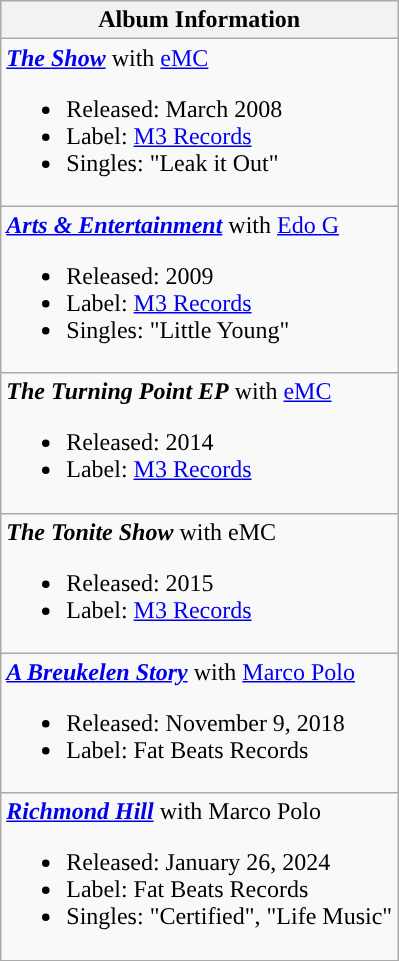<table class="wikitable">
<tr>
<th align="left">Album Information</th>
</tr>
<tr>
<td align="left"><strong><em><a href='#'>The Show</a></em></strong> with <a href='#'>eMC</a><br><ul><li>Released: March 2008</li><li>Label: <a href='#'>M3 Records</a></li><li>Singles: "Leak it Out"</li></ul></td>
</tr>
<tr>
<td align="left"><strong><em><a href='#'>Arts & Entertainment</a></em></strong> with <a href='#'>Edo G</a><br><ul><li>Released: 2009</li><li>Label: <a href='#'>M3 Records</a></li><li>Singles: "Little Young"</li></ul></td>
</tr>
<tr>
<td align="left"><strong><em>The Turning Point EP</em></strong> with <a href='#'>eMC</a><br><ul><li>Released: 2014</li><li>Label: <a href='#'>M3 Records</a></li></ul></td>
</tr>
<tr>
<td align="left"><strong><em>The Tonite Show</em></strong> with eMC<br><ul><li>Released: 2015</li><li>Label: <a href='#'>M3 Records</a></li></ul></td>
</tr>
<tr>
<td align="left"><strong><em><a href='#'>A Breukelen Story</a></em></strong> with <a href='#'>Marco Polo</a><br><ul><li>Released: November 9, 2018</li><li>Label: Fat Beats Records</li></ul></td>
</tr>
<tr>
<td align="left"><strong><em><a href='#'>Richmond Hill</a></em></strong> with Marco Polo<br><ul><li>Released: January 26, 2024</li><li>Label: Fat Beats Records</li><li>Singles: "Certified", "Life Music"</li></ul></td>
</tr>
</table>
